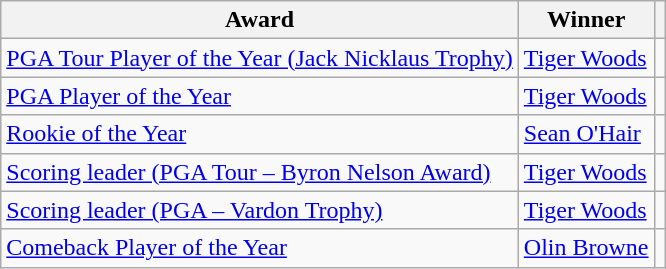<table class="wikitable">
<tr>
<th>Award</th>
<th>Winner</th>
<th></th>
</tr>
<tr>
<td><a href='#'>PGA Tour Player of the Year (Jack Nicklaus Trophy)</a></td>
<td> <a href='#'>Tiger Woods</a></td>
<td></td>
</tr>
<tr>
<td><a href='#'>PGA Player of the Year</a></td>
<td> <a href='#'>Tiger Woods</a></td>
<td></td>
</tr>
<tr>
<td><a href='#'>Rookie of the Year</a></td>
<td> <a href='#'>Sean O'Hair</a></td>
<td></td>
</tr>
<tr>
<td><a href='#'>Scoring leader (PGA Tour – Byron Nelson Award)</a></td>
<td> <a href='#'>Tiger Woods</a></td>
<td></td>
</tr>
<tr>
<td><a href='#'>Scoring leader (PGA – Vardon Trophy)</a></td>
<td> <a href='#'>Tiger Woods</a></td>
<td></td>
</tr>
<tr>
<td><a href='#'>Comeback Player of the Year</a></td>
<td> <a href='#'>Olin Browne</a></td>
<td></td>
</tr>
</table>
